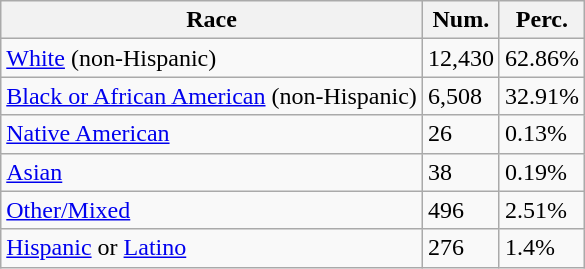<table class="wikitable">
<tr>
<th>Race</th>
<th>Num.</th>
<th>Perc.</th>
</tr>
<tr>
<td><a href='#'>White</a> (non-Hispanic)</td>
<td>12,430</td>
<td>62.86%</td>
</tr>
<tr>
<td><a href='#'>Black or African American</a> (non-Hispanic)</td>
<td>6,508</td>
<td>32.91%</td>
</tr>
<tr>
<td><a href='#'>Native American</a></td>
<td>26</td>
<td>0.13%</td>
</tr>
<tr>
<td><a href='#'>Asian</a></td>
<td>38</td>
<td>0.19%</td>
</tr>
<tr>
<td><a href='#'>Other/Mixed</a></td>
<td>496</td>
<td>2.51%</td>
</tr>
<tr>
<td><a href='#'>Hispanic</a> or <a href='#'>Latino</a></td>
<td>276</td>
<td>1.4%</td>
</tr>
</table>
